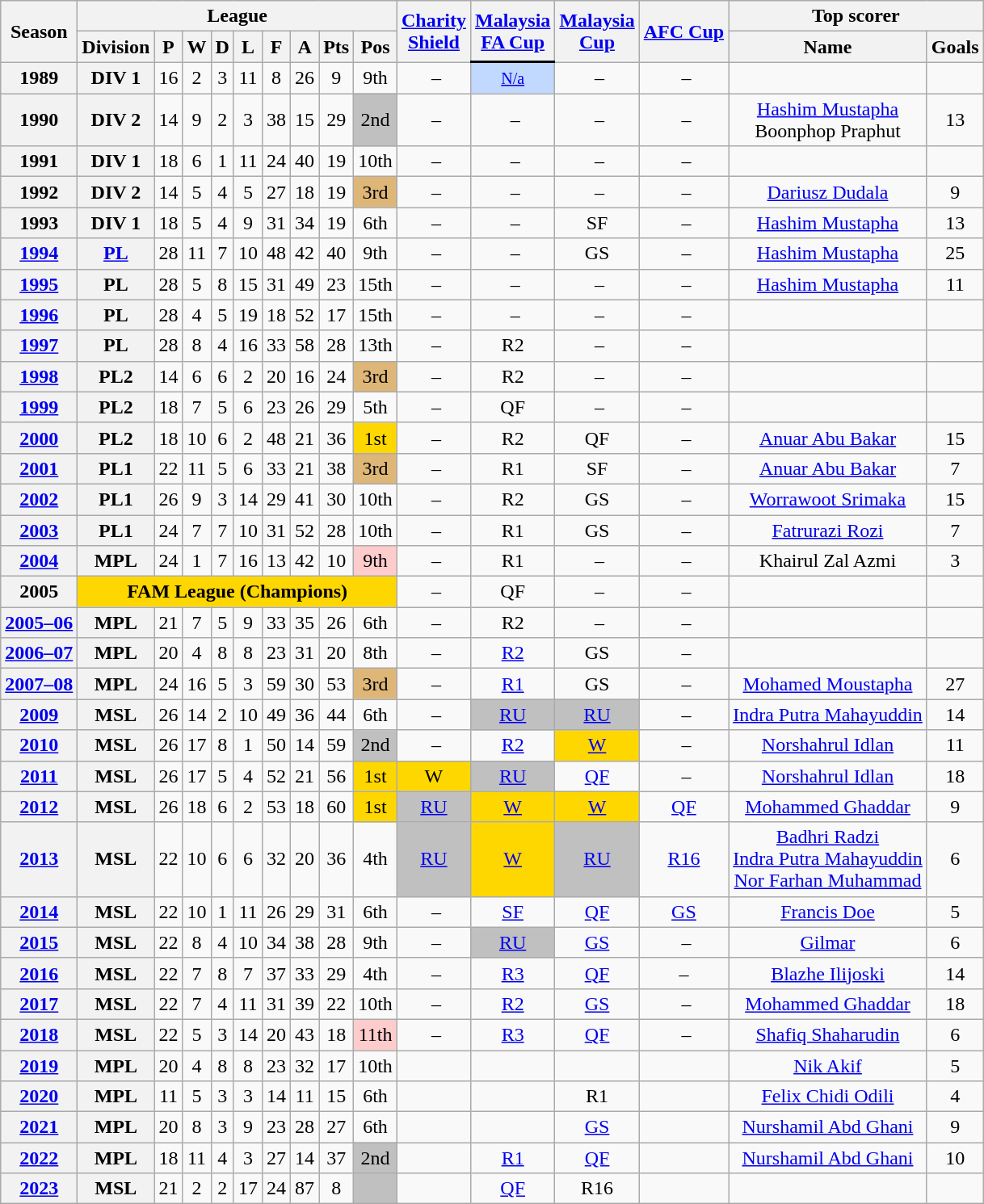<table class="wikitable" style="text-align: center">
<tr>
<th rowspan="2">Season</th>
<th colspan="9">League</th>
<th rowspan=2><a href='#'>Charity<br> Shield</a></th>
<th rowspan=2><a href='#'>Malaysia<br> FA Cup</a></th>
<th rowspan=2><a href='#'>Malaysia<br> Cup</a></th>
<th rowspan=2><a href='#'>AFC Cup</a></th>
<th colspan=2>Top scorer</th>
</tr>
<tr>
<th>Division</th>
<th>P</th>
<th>W</th>
<th>D</th>
<th>L</th>
<th>F</th>
<th>A</th>
<th>Pts</th>
<th>Pos</th>
<th>Name</th>
<th>Goals</th>
</tr>
<tr>
<th>1989</th>
<th>DIV 1</th>
<td>16</td>
<td>2</td>
<td>3</td>
<td>11</td>
<td>8</td>
<td>26</td>
<td>9</td>
<td>9th</td>
<td> –</td>
<td style="background:#c1d8ff; border-top:2px solid black;"><small><a href='#'>N/a</a></small></td>
<td> –</td>
<td> –</td>
<td></td>
<td></td>
</tr>
<tr>
<th>1990</th>
<th>DIV 2</th>
<td>14</td>
<td>9</td>
<td>2</td>
<td>3</td>
<td>38</td>
<td>15</td>
<td>29</td>
<td style="background:silver;">2nd</td>
<td> –</td>
<td> –</td>
<td> –</td>
<td> –</td>
<td><a href='#'>Hashim Mustapha</a><br>Boonphop Praphut</td>
<td>13</td>
</tr>
<tr>
<th>1991</th>
<th>DIV 1</th>
<td>18</td>
<td>6</td>
<td>1</td>
<td>11</td>
<td>24</td>
<td>40</td>
<td>19</td>
<td>10th</td>
<td> –</td>
<td> –</td>
<td> –</td>
<td> –</td>
<td></td>
<td></td>
</tr>
<tr>
<th>1992</th>
<th>DIV 2</th>
<td>14</td>
<td>5</td>
<td>4</td>
<td>5</td>
<td>27</td>
<td>18</td>
<td>19</td>
<td style="background:#deb678;">3rd</td>
<td> –</td>
<td> –</td>
<td> –</td>
<td> –</td>
<td><a href='#'>Dariusz Dudala</a></td>
<td>9</td>
</tr>
<tr>
<th>1993</th>
<th>DIV 1</th>
<td>18</td>
<td>5</td>
<td>4</td>
<td>9</td>
<td>31</td>
<td>34</td>
<td>19</td>
<td>6th</td>
<td> –</td>
<td> –</td>
<td>SF</td>
<td> –</td>
<td><a href='#'>Hashim Mustapha</a></td>
<td>13</td>
</tr>
<tr>
<th><a href='#'>1994</a></th>
<th><a href='#'>PL</a></th>
<td>28</td>
<td>11</td>
<td>7</td>
<td>10</td>
<td>48</td>
<td>42</td>
<td>40</td>
<td>9th</td>
<td> –</td>
<td> –</td>
<td>GS</td>
<td> –</td>
<td><a href='#'>Hashim Mustapha</a></td>
<td>25</td>
</tr>
<tr>
<th><a href='#'>1995</a></th>
<th>PL</th>
<td>28</td>
<td>5</td>
<td>8</td>
<td>15</td>
<td>31</td>
<td>49</td>
<td>23</td>
<td>15th</td>
<td> –</td>
<td> –</td>
<td> –</td>
<td> –</td>
<td><a href='#'>Hashim Mustapha</a></td>
<td>11</td>
</tr>
<tr>
<th><a href='#'>1996</a></th>
<th>PL</th>
<td>28</td>
<td>4</td>
<td>5</td>
<td>19</td>
<td>18</td>
<td>52</td>
<td>17</td>
<td>15th</td>
<td> –</td>
<td> –</td>
<td> –</td>
<td> –</td>
<td></td>
<td></td>
</tr>
<tr>
<th><a href='#'>1997</a></th>
<th>PL</th>
<td>28</td>
<td>8</td>
<td>4</td>
<td>16</td>
<td>33</td>
<td>58</td>
<td>28</td>
<td>13th</td>
<td> –</td>
<td>R2</td>
<td> –</td>
<td> –</td>
<td></td>
<td></td>
</tr>
<tr>
<th><a href='#'>1998</a></th>
<th>PL2</th>
<td>14</td>
<td>6</td>
<td>6</td>
<td>2</td>
<td>20</td>
<td>16</td>
<td>24</td>
<td style="background:#deb678;">3rd</td>
<td> –</td>
<td>R2</td>
<td> –</td>
<td> –</td>
<td></td>
<td></td>
</tr>
<tr>
<th><a href='#'>1999</a></th>
<th>PL2</th>
<td>18</td>
<td>7</td>
<td>5</td>
<td>6</td>
<td>23</td>
<td>26</td>
<td>29</td>
<td>5th</td>
<td> –</td>
<td>QF</td>
<td> –</td>
<td> –</td>
<td></td>
<td></td>
</tr>
<tr>
<th><a href='#'>2000</a></th>
<th>PL2</th>
<td>18</td>
<td>10</td>
<td>6</td>
<td>2</td>
<td>48</td>
<td>21</td>
<td>36</td>
<td style="background:Gold;">1st</td>
<td> –</td>
<td>R2</td>
<td>QF</td>
<td> –</td>
<td><a href='#'>Anuar Abu Bakar</a></td>
<td>15</td>
</tr>
<tr>
<th><a href='#'>2001</a></th>
<th>PL1</th>
<td>22</td>
<td>11</td>
<td>5</td>
<td>6</td>
<td>33</td>
<td>21</td>
<td>38</td>
<td style="background:#deb678;">3rd</td>
<td> –</td>
<td>R1</td>
<td>SF</td>
<td> –</td>
<td><a href='#'>Anuar Abu Bakar</a></td>
<td>7</td>
</tr>
<tr>
<th><a href='#'>2002</a></th>
<th>PL1</th>
<td>26</td>
<td>9</td>
<td>3</td>
<td>14</td>
<td>29</td>
<td>41</td>
<td>30</td>
<td>10th</td>
<td> –</td>
<td>R2</td>
<td>GS</td>
<td> –</td>
<td><a href='#'>Worrawoot Srimaka</a></td>
<td>15</td>
</tr>
<tr>
<th><a href='#'>2003</a></th>
<th>PL1</th>
<td>24</td>
<td>7</td>
<td>7</td>
<td>10</td>
<td>31</td>
<td>52</td>
<td>28</td>
<td>10th</td>
<td> –</td>
<td>R1</td>
<td>GS</td>
<td> –</td>
<td><a href='#'>Fatrurazi Rozi</a></td>
<td>7</td>
</tr>
<tr>
<th><a href='#'>2004</a></th>
<th>MPL</th>
<td>24</td>
<td>1</td>
<td>7</td>
<td>16</td>
<td>13</td>
<td>42</td>
<td>10</td>
<td style="background:#fcc;">9th</td>
<td> –</td>
<td>R1</td>
<td> –</td>
<td> –</td>
<td>Khairul Zal Azmi</td>
<td>3</td>
</tr>
<tr>
<th>2005</th>
<td colspan="9" style="background:gold;"><strong>FAM League (Champions)</strong></td>
<td> –</td>
<td>QF</td>
<td> –</td>
<td> –</td>
<td></td>
<td></td>
</tr>
<tr>
<th><a href='#'>2005–06</a></th>
<th>MPL</th>
<td>21</td>
<td>7</td>
<td>5</td>
<td>9</td>
<td>33</td>
<td>35</td>
<td>26</td>
<td>6th</td>
<td> –</td>
<td>R2</td>
<td> –</td>
<td> –</td>
<td></td>
<td></td>
</tr>
<tr>
<th><a href='#'>2006–07</a></th>
<th>MPL</th>
<td>20</td>
<td>4</td>
<td>8</td>
<td>8</td>
<td>23</td>
<td>31</td>
<td>20</td>
<td>8th</td>
<td> –</td>
<td><a href='#'>R2</a></td>
<td>GS</td>
<td> –</td>
<td></td>
<td></td>
</tr>
<tr>
<th><a href='#'>2007–08</a></th>
<th>MPL</th>
<td>24</td>
<td>16</td>
<td>5</td>
<td>3</td>
<td>59</td>
<td>30</td>
<td>53</td>
<td style="background:#deb678;">3rd</td>
<td> –</td>
<td><a href='#'>R1</a></td>
<td>GS</td>
<td> –</td>
<td><a href='#'>Mohamed Moustapha</a></td>
<td>27</td>
</tr>
<tr>
<th><a href='#'>2009</a></th>
<th>MSL</th>
<td>26</td>
<td>14</td>
<td>2</td>
<td>10</td>
<td>49</td>
<td>36</td>
<td>44</td>
<td>6th</td>
<td> –</td>
<td style="background:silver;"><a href='#'>RU</a></td>
<td style="background:silver;"><a href='#'>RU</a></td>
<td> –</td>
<td><a href='#'>Indra Putra Mahayuddin</a></td>
<td>14</td>
</tr>
<tr>
<th><a href='#'>2010</a></th>
<th>MSL</th>
<td>26</td>
<td>17</td>
<td>8</td>
<td>1</td>
<td>50</td>
<td>14</td>
<td>59</td>
<td style="background:silver;">2nd</td>
<td> –</td>
<td><a href='#'>R2</a></td>
<td style="background:gold;"><a href='#'>W</a></td>
<td> –</td>
<td><a href='#'>Norshahrul Idlan</a></td>
<td>11</td>
</tr>
<tr>
<th><a href='#'>2011</a></th>
<th>MSL</th>
<td>26</td>
<td>17</td>
<td>5</td>
<td>4</td>
<td>52</td>
<td>21</td>
<td>56</td>
<td style="background:gold;">1st</td>
<td style="background:gold;">W</td>
<td style="background:silver;"><a href='#'>RU</a></td>
<td><a href='#'>QF</a></td>
<td> –</td>
<td><a href='#'>Norshahrul Idlan</a></td>
<td>18</td>
</tr>
<tr>
<th><a href='#'>2012</a></th>
<th>MSL</th>
<td>26</td>
<td>18</td>
<td>6</td>
<td>2</td>
<td>53</td>
<td>18</td>
<td>60</td>
<td style="background:gold;">1st</td>
<td style="background:silver;"><a href='#'>RU</a></td>
<td style="background:gold;"><a href='#'>W</a></td>
<td style="background:gold;"><a href='#'>W</a></td>
<td><a href='#'>QF</a></td>
<td><a href='#'>Mohammed Ghaddar</a></td>
<td>9</td>
</tr>
<tr>
<th><a href='#'>2013</a></th>
<th>MSL</th>
<td>22</td>
<td>10</td>
<td>6</td>
<td>6</td>
<td>32</td>
<td>20</td>
<td>36</td>
<td>4th</td>
<td style="background:silver;"><a href='#'>RU</a></td>
<td style="background:gold;"><a href='#'>W</a></td>
<td style="background:silver;"><a href='#'>RU</a></td>
<td><a href='#'>R16</a></td>
<td><a href='#'>Badhri Radzi</a><br> <a href='#'>Indra Putra Mahayuddin</a><br> <a href='#'>Nor Farhan Muhammad</a></td>
<td>6</td>
</tr>
<tr>
<th><a href='#'>2014</a></th>
<th>MSL</th>
<td>22</td>
<td>10</td>
<td>1</td>
<td>11</td>
<td>26</td>
<td>29</td>
<td>31</td>
<td>6th</td>
<td> –</td>
<td><a href='#'>SF</a></td>
<td><a href='#'>QF</a></td>
<td><a href='#'>GS</a></td>
<td><a href='#'>Francis Doe</a></td>
<td>5</td>
</tr>
<tr>
<th><a href='#'>2015</a></th>
<th>MSL</th>
<td>22</td>
<td>8</td>
<td>4</td>
<td>10</td>
<td>34</td>
<td>38</td>
<td>28</td>
<td>9th</td>
<td> –</td>
<td style="background:silver;"><a href='#'>RU</a></td>
<td><a href='#'>GS</a></td>
<td> –</td>
<td><a href='#'>Gilmar</a></td>
<td>6</td>
</tr>
<tr>
<th><a href='#'>2016</a></th>
<th>MSL</th>
<td>22</td>
<td>7</td>
<td>8</td>
<td>7</td>
<td>37</td>
<td>33</td>
<td>29</td>
<td>4th</td>
<td> –</td>
<td><a href='#'>R3</a></td>
<td><a href='#'>QF</a></td>
<td>–</td>
<td><a href='#'>Blazhe Ilijoski</a></td>
<td>14</td>
</tr>
<tr>
<th><a href='#'>2017</a></th>
<th>MSL</th>
<td>22</td>
<td>7</td>
<td>4</td>
<td>11</td>
<td>31</td>
<td>39</td>
<td>22</td>
<td>10th</td>
<td> –</td>
<td><a href='#'>R2</a></td>
<td><a href='#'>GS</a></td>
<td> –</td>
<td><a href='#'>Mohammed Ghaddar</a></td>
<td>18</td>
</tr>
<tr>
<th><a href='#'>2018</a></th>
<th>MSL</th>
<td>22</td>
<td>5</td>
<td>3</td>
<td>14</td>
<td>20</td>
<td>43</td>
<td>18</td>
<td style="background:#fcc;">11th</td>
<td> –</td>
<td><a href='#'>R3</a></td>
<td><a href='#'>QF</a></td>
<td> –</td>
<td><a href='#'>Shafiq Shaharudin</a></td>
<td>6</td>
</tr>
<tr>
<th><a href='#'>2019</a></th>
<th>MPL</th>
<td>20</td>
<td>4</td>
<td>8</td>
<td>8</td>
<td>23</td>
<td>32</td>
<td>17</td>
<td>10th</td>
<td></td>
<td></td>
<td></td>
<td></td>
<td><a href='#'>Nik Akif</a></td>
<td>5</td>
</tr>
<tr>
<th><a href='#'>2020</a></th>
<th>MPL</th>
<td>11</td>
<td>5</td>
<td>3</td>
<td>3</td>
<td>14</td>
<td>11</td>
<td>15</td>
<td>6th</td>
<td></td>
<td></td>
<td>R1</td>
<td></td>
<td><a href='#'>Felix Chidi Odili</a></td>
<td>4</td>
</tr>
<tr>
<th><a href='#'>2021</a></th>
<th>MPL</th>
<td>20</td>
<td>8</td>
<td>3</td>
<td>9</td>
<td>23</td>
<td>28</td>
<td>27</td>
<td>6th</td>
<td></td>
<td></td>
<td><a href='#'>GS</a></td>
<td></td>
<td><a href='#'>Nurshamil Abd Ghani</a></td>
<td>9</td>
</tr>
<tr>
<th><a href='#'>2022</a></th>
<th>MPL</th>
<td>18</td>
<td>11</td>
<td>4</td>
<td>3</td>
<td>27</td>
<td>14</td>
<td>37</td>
<td style="background:silver;">2nd</td>
<td></td>
<td><a href='#'>R1</a></td>
<td><a href='#'>QF</a></td>
<td></td>
<td><a href='#'>Nurshamil Abd Ghani</a></td>
<td>10</td>
</tr>
<tr>
<th><a href='#'>2023</a></th>
<th>MSL</th>
<td>21</td>
<td>2</td>
<td>2</td>
<td>17</td>
<td>24</td>
<td>87</td>
<td>8</td>
<td style="background:silver;"></td>
<td></td>
<td><a href='#'>QF</a></td>
<td>R16</td>
<td></td>
<td></td>
<td></td>
</tr>
</table>
